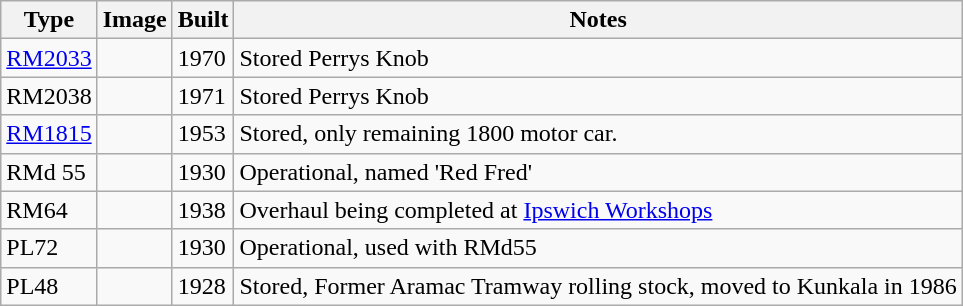<table class="wikitable">
<tr>
<th>Type</th>
<th>Image</th>
<th>Built</th>
<th>Notes</th>
</tr>
<tr>
<td><a href='#'>RM2033</a></td>
<td></td>
<td>1970</td>
<td>Stored Perrys Knob</td>
</tr>
<tr>
<td>RM2038</td>
<td></td>
<td>1971</td>
<td>Stored Perrys Knob</td>
</tr>
<tr>
<td><a href='#'>RM1815</a></td>
<td></td>
<td>1953</td>
<td>Stored, only remaining 1800 motor car.</td>
</tr>
<tr>
<td>RMd 55</td>
<td></td>
<td>1930</td>
<td>Operational, named 'Red Fred'</td>
</tr>
<tr>
<td>RM64</td>
<td></td>
<td>1938</td>
<td>Overhaul being completed at <a href='#'>Ipswich Workshops</a></td>
</tr>
<tr>
<td>PL72</td>
<td></td>
<td>1930</td>
<td>Operational, used with RMd55</td>
</tr>
<tr>
<td>PL48</td>
<td></td>
<td>1928</td>
<td>Stored, Former Aramac Tramway rolling stock, moved to Kunkala in 1986</td>
</tr>
</table>
